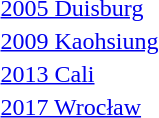<table>
<tr>
<td><a href='#'>2005 Duisburg</a></td>
<td></td>
<td></td>
<td></td>
</tr>
<tr>
<td><a href='#'>2009 Kaohsiung</a></td>
<td></td>
<td></td>
<td></td>
</tr>
<tr>
<td><a href='#'>2013 Cali</a></td>
<td></td>
<td></td>
<td></td>
</tr>
<tr>
<td><a href='#'>2017 Wrocław</a></td>
<td></td>
<td></td>
<td></td>
</tr>
</table>
